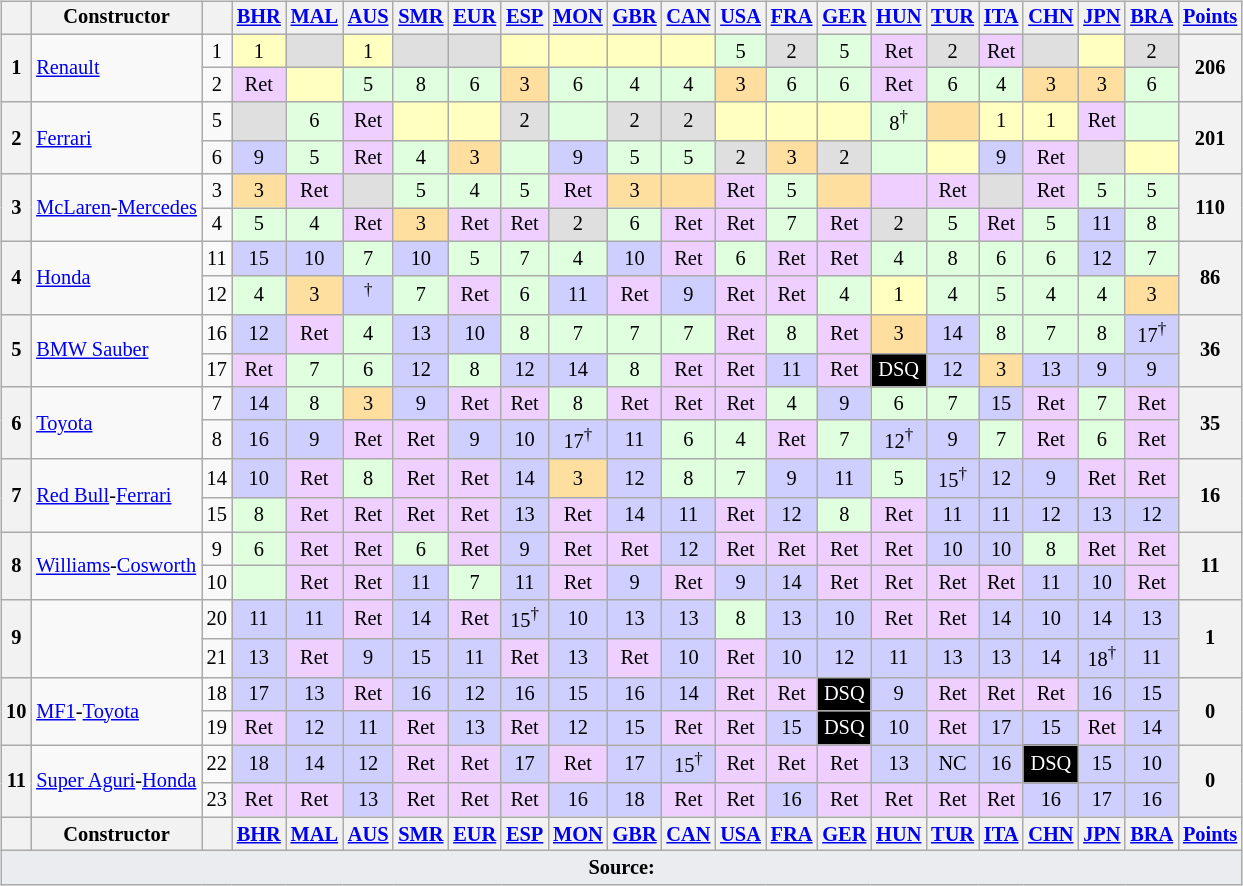<table>
<tr valign="top">
<td><br><table class="wikitable" style="font-size:85%; text-align:center;">
<tr valign="top">
<th valign="middle"></th>
<th valign="middle">Constructor</th>
<th valign="middle"></th>
<th><a href='#'>BHR</a><br></th>
<th><a href='#'>MAL</a><br></th>
<th><a href='#'>AUS</a><br></th>
<th><a href='#'>SMR</a><br></th>
<th><a href='#'>EUR</a><br></th>
<th><a href='#'>ESP</a><br></th>
<th><a href='#'>MON</a><br></th>
<th><a href='#'>GBR</a><br></th>
<th><a href='#'>CAN</a><br></th>
<th><a href='#'>USA</a><br></th>
<th><a href='#'>FRA</a><br></th>
<th><a href='#'>GER</a><br></th>
<th><a href='#'>HUN</a><br></th>
<th><a href='#'>TUR</a><br></th>
<th><a href='#'>ITA</a><br></th>
<th><a href='#'>CHN</a><br></th>
<th><a href='#'>JPN</a><br></th>
<th><a href='#'>BRA</a><br></th>
<th valign="middle"><a href='#'>Points</a></th>
</tr>
<tr>
<th rowspan=2>1</th>
<td rowspan="2" style="text-align:left;"> <a href='#'>Renault</a></td>
<td>1</td>
<td style="background:#ffffbf;">1</td>
<td style="background:#dfdfdf;"></td>
<td style="background:#ffffbf;">1</td>
<td style="background:#dfdfdf;"></td>
<td style="background:#dfdfdf;"></td>
<td style="background:#ffffbf;"></td>
<td style="background:#ffffbf;"></td>
<td style="background:#ffffbf;"></td>
<td style="background:#ffffbf;"></td>
<td style="background:#dfffdf;">5</td>
<td style="background:#dfdfdf;">2</td>
<td style="background:#dfffdf;">5</td>
<td style="background:#efcfff;">Ret</td>
<td style="background:#dfdfdf;">2</td>
<td style="background:#efcfff;">Ret</td>
<td style="background:#dfdfdf;"></td>
<td style="background:#ffffbf;"></td>
<td style="background:#dfdfdf;">2</td>
<th rowspan="2">206</th>
</tr>
<tr>
<td>2</td>
<td style="background:#efcfff;">Ret</td>
<td style="background:#ffffbf;"></td>
<td style="background:#dfffdf;">5</td>
<td style="background:#dfffdf;">8</td>
<td style="background:#dfffdf;">6</td>
<td style="background:#ffdf9f;">3</td>
<td style="background:#dfffdf;">6</td>
<td style="background:#dfffdf;">4</td>
<td style="background:#dfffdf;">4</td>
<td style="background:#ffdf9f;">3</td>
<td style="background:#dfffdf;">6</td>
<td style="background:#dfffdf;">6</td>
<td style="background:#efcfff;">Ret</td>
<td style="background:#dfffdf;">6</td>
<td style="background:#dfffdf;">4</td>
<td style="background:#ffdf9f;">3</td>
<td style="background:#ffdf9f;">3</td>
<td style="background:#dfffdf;">6</td>
</tr>
<tr>
<th rowspan=2>2</th>
<td rowspan="2" style="text-align:left;"> <a href='#'>Ferrari</a></td>
<td>5</td>
<td style="background:#dfdfdf;"></td>
<td style="background:#dfffdf;">6</td>
<td style="background:#efcfff;">Ret</td>
<td style="background:#ffffbf;"></td>
<td style="background:#ffffbf;"></td>
<td style="background:#dfdfdf;">2</td>
<td style="background:#dfffdf;"></td>
<td style="background:#dfdfdf;">2</td>
<td style="background:#dfdfdf;">2</td>
<td style="background:#ffffbf;"></td>
<td style="background:#ffffbf;"></td>
<td style="background:#ffffbf;"></td>
<td style="background:#dfffdf;">8<sup>†</sup></td>
<td style="background:#ffdf9f;"></td>
<td style="background:#ffffbf;">1</td>
<td style="background:#ffffbf;">1</td>
<td style="background:#efcfff;">Ret</td>
<td style="background:#dfffdf;"></td>
<th rowspan="2">201</th>
</tr>
<tr>
<td>6</td>
<td style="background:#cfcfff;">9</td>
<td style="background:#dfffdf;">5</td>
<td style="background:#efcfff;">Ret</td>
<td style="background:#dfffdf;">4</td>
<td style="background:#ffdf9f;">3</td>
<td style="background:#dfffdf;"></td>
<td style="background:#cfcfff;">9</td>
<td style="background:#dfffdf;">5</td>
<td style="background:#dfffdf;">5</td>
<td style="background:#dfdfdf;">2</td>
<td style="background:#ffdf9f;">3</td>
<td style="background:#dfdfdf;">2</td>
<td style="background:#dfffdf;"></td>
<td style="background:#ffffbf;"></td>
<td style="background:#cfcfff;">9</td>
<td style="background:#efcfff;">Ret</td>
<td style="background:#dfdfdf;"></td>
<td style="background:#ffffbf;"></td>
</tr>
<tr>
<th rowspan=2>3</th>
<td rowspan="2" style="text-align:left;"> <a href='#'>McLaren</a>-<a href='#'>Mercedes</a></td>
<td>3</td>
<td style="background:#ffdf9f;">3</td>
<td style="background:#efcfff;">Ret</td>
<td style="background:#dfdfdf;"></td>
<td style="background:#dfffdf;">5</td>
<td style="background:#dfffdf;">4</td>
<td style="background:#dfffdf;">5</td>
<td style="background:#efcfff;">Ret</td>
<td style="background:#ffdf9f;">3</td>
<td style="background:#ffdf9f;"></td>
<td style="background:#efcfff;">Ret</td>
<td style="background:#dfffdf;">5</td>
<td style="background:#ffdf9f;"></td>
<td style="background:#efcfff;"></td>
<td style="background:#efcfff;">Ret</td>
<td style="background:#dfdfdf;"></td>
<td style="background:#efcfff;">Ret</td>
<td style="background:#dfffdf;">5</td>
<td style="background:#dfffdf;">5</td>
<th rowspan="2">110</th>
</tr>
<tr>
<td>4</td>
<td style="background:#dfffdf;">5</td>
<td style="background:#dfffdf;">4</td>
<td style="background:#efcfff;">Ret</td>
<td style="background:#ffdf9f;">3</td>
<td style="background:#efcfff;">Ret</td>
<td style="background:#efcfff;">Ret</td>
<td style="background:#dfdfdf;">2</td>
<td style="background:#dfffdf;">6</td>
<td style="background:#efcfff;">Ret</td>
<td style="background:#efcfff;">Ret</td>
<td style="background:#dfffdf;">7</td>
<td style="background:#efcfff;">Ret</td>
<td style="background:#dfdfdf;">2</td>
<td style="background:#dfffdf;">5</td>
<td style="background:#efcfff;">Ret</td>
<td style="background:#dfffdf;">5</td>
<td style="background:#cfcfff;">11</td>
<td style="background:#dfffdf;">8</td>
</tr>
<tr>
<th rowspan=2>4</th>
<td rowspan="2" style="text-align:left;"> <a href='#'>Honda</a></td>
<td>11</td>
<td style="background:#cfcfff;">15</td>
<td style="background:#cfcfff;">10</td>
<td style="background:#dfffdf;">7</td>
<td style="background:#cfcfff;">10</td>
<td style="background:#dfffdf;">5</td>
<td style="background:#dfffdf;">7</td>
<td style="background:#dfffdf;">4</td>
<td style="background:#cfcfff;">10</td>
<td style="background:#efcfff;">Ret</td>
<td style="background:#dfffdf;">6</td>
<td style="background:#efcfff;">Ret</td>
<td style="background:#efcfff;">Ret</td>
<td style="background:#dfffdf;">4</td>
<td style="background:#dfffdf;">8</td>
<td style="background:#dfffdf;">6</td>
<td style="background:#dfffdf;">6</td>
<td style="background:#cfcfff;">12</td>
<td style="background:#dfffdf;">7</td>
<th rowspan="2">86</th>
</tr>
<tr>
<td>12</td>
<td style="background:#dfffdf;">4</td>
<td style="background:#ffdf9f;">3</td>
<td style="background:#cfcfff;"><sup>†</sup></td>
<td style="background:#dfffdf;">7</td>
<td style="background:#efcfff;">Ret</td>
<td style="background:#dfffdf;">6</td>
<td style="background:#cfcfff;">11</td>
<td style="background:#efcfff;">Ret</td>
<td style="background:#cfcfff;">9</td>
<td style="background:#efcfff;">Ret</td>
<td style="background:#efcfff;">Ret</td>
<td style="background:#dfffdf;">4</td>
<td style="background:#ffffbf;">1</td>
<td style="background:#dfffdf;">4</td>
<td style="background:#dfffdf;">5</td>
<td style="background:#dfffdf;">4</td>
<td style="background:#dfffdf;">4</td>
<td style="background:#ffdf9f;">3</td>
</tr>
<tr>
<th rowspan=2>5</th>
<td rowspan="2" style="text-align:left;"> <a href='#'>BMW Sauber</a></td>
<td>16</td>
<td style="background:#cfcfff;">12</td>
<td style="background:#efcfff;">Ret</td>
<td style="background:#dfffdf;">4</td>
<td style="background:#cfcfff;">13</td>
<td style="background:#cfcfff;">10</td>
<td style="background:#dfffdf;">8</td>
<td style="background:#dfffdf;">7</td>
<td style="background:#dfffdf;">7</td>
<td style="background:#dfffdf;">7</td>
<td style="background:#efcfff;">Ret</td>
<td style="background:#dfffdf;">8</td>
<td style="background:#efcfff;">Ret</td>
<td style="background:#ffdf9f;">3</td>
<td style="background:#cfcfff;">14</td>
<td style="background:#dfffdf;">8</td>
<td style="background:#dfffdf;">7</td>
<td style="background:#dfffdf;">8</td>
<td style="background:#cfcfff;">17<sup>†</sup></td>
<th rowspan="2">36</th>
</tr>
<tr>
<td>17</td>
<td style="background:#efcfff;">Ret</td>
<td style="background:#dfffdf;">7</td>
<td style="background:#dfffdf;">6</td>
<td style="background:#cfcfff;">12</td>
<td style="background:#dfffdf;">8</td>
<td style="background:#cfcfff;">12</td>
<td style="background:#cfcfff;">14</td>
<td style="background:#dfffdf;">8</td>
<td style="background:#efcfff;">Ret</td>
<td style="background:#efcfff;">Ret</td>
<td style="background:#cfcfff;">11</td>
<td style="background:#efcfff;">Ret</td>
<td style="background:#000; color:white;">DSQ</td>
<td style="background:#cfcfff;">12</td>
<td style="background:#ffdf9f;">3</td>
<td style="background:#cfcfff;">13</td>
<td style="background:#cfcfff;">9</td>
<td style="background:#cfcfff;">9</td>
</tr>
<tr>
<th rowspan=2>6</th>
<td rowspan="2" style="text-align:left;"> <a href='#'>Toyota</a></td>
<td>7</td>
<td style="background:#cfcfff;">14</td>
<td style="background:#dfffdf;">8</td>
<td style="background:#ffdf9f;">3</td>
<td style="background:#cfcfff;">9</td>
<td style="background:#efcfff;">Ret</td>
<td style="background:#efcfff;">Ret</td>
<td style="background:#dfffdf;">8</td>
<td style="background:#efcfff;">Ret</td>
<td style="background:#efcfff;">Ret</td>
<td style="background:#efcfff;">Ret</td>
<td style="background:#dfffdf;">4</td>
<td style="background:#cfcfff;">9</td>
<td style="background:#dfffdf;">6</td>
<td style="background:#dfffdf;">7</td>
<td style="background:#cfcfff;">15</td>
<td style="background:#efcfff;">Ret</td>
<td style="background:#dfffdf;">7</td>
<td style="background:#efcfff;">Ret</td>
<th rowspan="2">35</th>
</tr>
<tr>
<td>8</td>
<td style="background:#cfcfff;">16</td>
<td style="background:#cfcfff;">9</td>
<td style="background:#efcfff;">Ret</td>
<td style="background:#efcfff;">Ret</td>
<td style="background:#cfcfff;">9</td>
<td style="background:#cfcfff;">10</td>
<td style="background:#cfcfff;">17<sup>†</sup></td>
<td style="background:#cfcfff;">11</td>
<td style="background:#dfffdf;">6</td>
<td style="background:#dfffdf;">4</td>
<td style="background:#efcfff;">Ret</td>
<td style="background:#dfffdf;">7</td>
<td style="background:#cfcfff;">12<sup>†</sup></td>
<td style="background:#cfcfff;">9</td>
<td style="background:#dfffdf;">7</td>
<td style="background:#efcfff;">Ret</td>
<td style="background:#dfffdf;">6</td>
<td style="background:#efcfff;">Ret</td>
</tr>
<tr>
<th rowspan=2>7</th>
<td rowspan="2" style="text-align:left;"> <a href='#'>Red Bull</a>-<a href='#'>Ferrari</a></td>
<td>14</td>
<td style="background:#cfcfff;">10</td>
<td style="background:#efcfff;">Ret</td>
<td style="background:#dfffdf;">8</td>
<td style="background:#efcfff;">Ret</td>
<td style="background:#efcfff;">Ret</td>
<td style="background:#cfcfff;">14</td>
<td style="background:#ffdf9f;">3</td>
<td style="background:#cfcfff;">12</td>
<td style="background:#dfffdf;">8</td>
<td style="background:#dfffdf;">7</td>
<td style="background:#cfcfff;">9</td>
<td style="background:#cfcfff;">11</td>
<td style="background:#dfffdf;">5</td>
<td style="background:#cfcfff;">15<sup>†</sup></td>
<td style="background:#cfcfff;">12</td>
<td style="background:#cfcfff;">9</td>
<td style="background:#efcfff;">Ret</td>
<td style="background:#efcfff;">Ret</td>
<th rowspan="2">16</th>
</tr>
<tr>
<td>15</td>
<td style="background:#dfffdf;">8</td>
<td style="background:#efcfff;">Ret</td>
<td style="background:#efcfff;">Ret</td>
<td style="background:#efcfff;">Ret</td>
<td style="background:#efcfff;">Ret</td>
<td style="background:#cfcfff;">13</td>
<td style="background:#efcfff;">Ret</td>
<td style="background:#cfcfff;">14</td>
<td style="background:#cfcfff;">11</td>
<td style="background:#efcfff;">Ret</td>
<td style="background:#cfcfff;">12</td>
<td style="background:#dfffdf;">8</td>
<td style="background:#efcfff;">Ret</td>
<td style="background:#cfcfff;">11</td>
<td style="background:#cfcfff;">11</td>
<td style="background:#cfcfff;">12</td>
<td style="background:#cfcfff;">13</td>
<td style="background:#cfcfff;">12</td>
</tr>
<tr>
<th rowspan=2>8</th>
<td rowspan="2" style="text-align:left;"> <a href='#'>Williams</a>-<a href='#'>Cosworth</a></td>
<td>9</td>
<td style="background:#dfffdf;">6</td>
<td style="background:#efcfff;">Ret</td>
<td style="background:#efcfff;">Ret</td>
<td style="background:#dfffdf;">6</td>
<td style="background:#efcfff;">Ret</td>
<td style="background:#cfcfff;">9</td>
<td style="background:#efcfff;">Ret</td>
<td style="background:#efcfff;">Ret</td>
<td style="background:#cfcfff;">12</td>
<td style="background:#efcfff;">Ret</td>
<td style="background:#efcfff;">Ret</td>
<td style="background:#efcfff;">Ret</td>
<td style="background:#efcfff;">Ret</td>
<td style="background:#cfcfff;">10</td>
<td style="background:#cfcfff;">10</td>
<td style="background:#dfffdf;">8</td>
<td style="background:#efcfff;">Ret</td>
<td style="background:#efcfff;">Ret</td>
<th rowspan="2">11</th>
</tr>
<tr>
<td>10</td>
<td style="background:#dfffdf;"></td>
<td style="background:#efcfff;">Ret</td>
<td style="background:#efcfff;">Ret</td>
<td style="background:#cfcfff;">11</td>
<td style="background:#dfffdf;">7</td>
<td style="background:#cfcfff;">11</td>
<td style="background:#efcfff;">Ret</td>
<td style="background:#cfcfff;">9</td>
<td style="background:#efcfff;">Ret</td>
<td style="background:#cfcfff;">9</td>
<td style="background:#cfcfff;">14</td>
<td style="background:#efcfff;">Ret</td>
<td style="background:#efcfff;">Ret</td>
<td style="background:#efcfff;">Ret</td>
<td style="background:#efcfff;">Ret</td>
<td style="background:#cfcfff;">11</td>
<td style="background:#cfcfff;">10</td>
<td style="background:#efcfff;">Ret</td>
</tr>
<tr>
<th rowspan=2>9</th>
<td rowspan="2" style="text-align:left;"></td>
<td>20</td>
<td style="background:#cfcfff;">11</td>
<td style="background:#cfcfff;">11</td>
<td style="background:#efcfff;">Ret</td>
<td style="background:#cfcfff;">14</td>
<td style="background:#efcfff;">Ret</td>
<td style="background:#cfcfff;">15<sup>†</sup></td>
<td style="background:#cfcfff;">10</td>
<td style="background:#cfcfff;">13</td>
<td style="background:#cfcfff;">13</td>
<td style="background:#dfffdf;">8</td>
<td style="background:#cfcfff;">13</td>
<td style="background:#cfcfff;">10</td>
<td style="background:#efcfff;">Ret</td>
<td style="background:#efcfff;">Ret</td>
<td style="background:#cfcfff;">14</td>
<td style="background:#cfcfff;">10</td>
<td style="background:#cfcfff;">14</td>
<td style="background:#cfcfff;">13</td>
<th rowspan="2">1</th>
</tr>
<tr>
<td>21</td>
<td style="background:#cfcfff;">13</td>
<td style="background:#efcfff;">Ret</td>
<td style="background:#cfcfff;">9</td>
<td style="background:#cfcfff;">15</td>
<td style="background:#cfcfff;">11</td>
<td style="background:#efcfff;">Ret</td>
<td style="background:#cfcfff;">13</td>
<td style="background:#efcfff;">Ret</td>
<td style="background:#cfcfff;">10</td>
<td style="background:#efcfff;">Ret</td>
<td style="background:#cfcfff;">10</td>
<td style="background:#cfcfff;">12</td>
<td style="background:#cfcfff;">11</td>
<td style="background:#cfcfff;">13</td>
<td style="background:#cfcfff;">13</td>
<td style="background:#cfcfff;">14</td>
<td style="background:#cfcfff;">18<sup>†</sup></td>
<td style="background:#cfcfff;">11</td>
</tr>
<tr>
<th rowspan=2>10</th>
<td rowspan="2" style="text-align:left;"> <a href='#'>MF1</a>-<a href='#'>Toyota</a></td>
<td>18</td>
<td style="background:#cfcfff;">17</td>
<td style="background:#cfcfff;">13</td>
<td style="background:#efcfff;">Ret</td>
<td style="background:#cfcfff;">16</td>
<td style="background:#cfcfff;">12</td>
<td style="background:#cfcfff;">16</td>
<td style="background:#cfcfff;">15</td>
<td style="background:#cfcfff;">16</td>
<td style="background:#cfcfff;">14</td>
<td style="background:#efcfff;">Ret</td>
<td style="background:#efcfff;">Ret</td>
<td style="background:#000; color:white;">DSQ</td>
<td style="background:#cfcfff;">9</td>
<td style="background:#efcfff;">Ret</td>
<td style="background:#efcfff;">Ret</td>
<td style="background:#efcfff;">Ret</td>
<td style="background:#cfcfff;">16</td>
<td style="background:#cfcfff;">15</td>
<th rowspan="2">0</th>
</tr>
<tr>
<td>19</td>
<td style="background:#efcfff;">Ret</td>
<td style="background:#cfcfff;">12</td>
<td style="background:#cfcfff;">11</td>
<td style="background:#efcfff;">Ret</td>
<td style="background:#cfcfff;">13</td>
<td style="background:#efcfff;">Ret</td>
<td style="background:#cfcfff;">12</td>
<td style="background:#cfcfff;">15</td>
<td style="background:#efcfff;">Ret</td>
<td style="background:#efcfff;">Ret</td>
<td style="background:#cfcfff;">15</td>
<td style="background:#000; color:white;">DSQ</td>
<td style="background:#cfcfff;">10</td>
<td style="background:#efcfff;">Ret</td>
<td style="background:#cfcfff;">17</td>
<td style="background:#cfcfff;">15</td>
<td style="background:#efcfff;">Ret</td>
<td style="background:#cfcfff;">14</td>
</tr>
<tr>
<th rowspan=2>11</th>
<td rowspan="2" style="text-align:left;"> <a href='#'>Super Aguri</a>-<a href='#'>Honda</a></td>
<td>22</td>
<td style="background:#cfcfff;">18</td>
<td style="background:#cfcfff;">14</td>
<td style="background:#cfcfff;">12</td>
<td style="background:#efcfff;">Ret</td>
<td style="background:#efcfff;">Ret</td>
<td style="background:#cfcfff;">17</td>
<td style="background:#efcfff;">Ret</td>
<td style="background:#cfcfff;">17</td>
<td style="background:#cfcfff;">15<sup>†</sup></td>
<td style="background:#efcfff;">Ret</td>
<td style="background:#efcfff;">Ret</td>
<td style="background:#efcfff;">Ret</td>
<td style="background:#cfcfff;">13</td>
<td style="background:#cfcfff;">NC</td>
<td style="background:#cfcfff;">16</td>
<td style="background:#000; color:white;">DSQ</td>
<td style="background:#cfcfff;">15</td>
<td style="background:#cfcfff;">10</td>
<th rowspan="2">0</th>
</tr>
<tr>
<td>23</td>
<td style="background:#efcfff;">Ret</td>
<td style="background:#efcfff;">Ret</td>
<td style="background:#cfcfff;">13</td>
<td style="background:#efcfff;">Ret</td>
<td style="background:#efcfff;">Ret</td>
<td style="background:#efcfff;">Ret</td>
<td style="background:#cfcfff;">16</td>
<td style="background:#cfcfff;">18</td>
<td style="background:#efcfff;">Ret</td>
<td style="background:#efcfff;">Ret</td>
<td style="background:#cfcfff;">16</td>
<td style="background:#efcfff;">Ret</td>
<td style="background:#efcfff;">Ret</td>
<td style="background:#efcfff;">Ret</td>
<td style="background:#efcfff;">Ret</td>
<td style="background:#cfcfff;">16</td>
<td style="background:#cfcfff;">17</td>
<td style="background:#cfcfff;">16</td>
</tr>
<tr vertical-align:top;">
<th valign="middle"></th>
<th valign="middle">Constructor</th>
<th valign="middle"></th>
<th><a href='#'>BHR</a><br></th>
<th><a href='#'>MAL</a><br></th>
<th><a href='#'>AUS</a><br></th>
<th><a href='#'>SMR</a><br></th>
<th><a href='#'>EUR</a><br></th>
<th><a href='#'>ESP</a><br></th>
<th><a href='#'>MON</a><br></th>
<th><a href='#'>GBR</a><br></th>
<th><a href='#'>CAN</a><br></th>
<th><a href='#'>USA</a><br></th>
<th><a href='#'>FRA</a><br></th>
<th><a href='#'>GER</a><br></th>
<th><a href='#'>HUN</a><br></th>
<th><a href='#'>TUR</a><br></th>
<th><a href='#'>ITA</a><br></th>
<th><a href='#'>CHN</a><br></th>
<th><a href='#'>JPN</a><br></th>
<th><a href='#'>BRA</a><br></th>
<th valign="middle"><a href='#'>Points</a></th>
</tr>
<tr>
<td colspan="22" style="background-color:#EAECF0; text-align:center"><strong>Source:</strong></td>
</tr>
</table>
</td>
<td valign="top"><br></td>
</tr>
</table>
